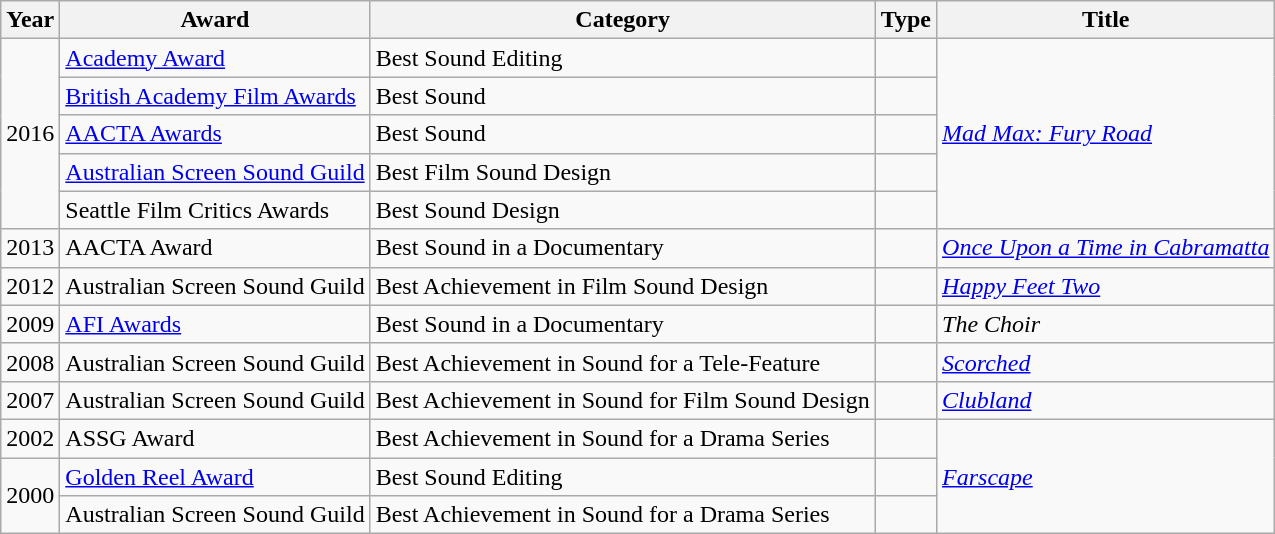<table class=wikitable>
<tr>
<th>Year</th>
<th>Award</th>
<th>Category</th>
<th>Type</th>
<th>Title</th>
</tr>
<tr>
<td rowspan="5">2016</td>
<td><a href='#'>Academy Award</a></td>
<td>Best Sound Editing</td>
<td></td>
<td rowspan="5"><em><a href='#'>Mad Max: Fury Road</a></em></td>
</tr>
<tr>
<td><a href='#'>British Academy Film Awards</a></td>
<td>Best Sound</td>
<td></td>
</tr>
<tr>
<td><a href='#'>AACTA Awards</a></td>
<td>Best Sound</td>
<td></td>
</tr>
<tr>
<td><a href='#'>Australian Screen Sound Guild</a></td>
<td>Best Film Sound Design</td>
<td></td>
</tr>
<tr>
<td>Seattle Film Critics Awards</td>
<td>Best Sound Design</td>
<td></td>
</tr>
<tr>
<td>2013</td>
<td>AACTA Award</td>
<td>Best Sound in a Documentary</td>
<td></td>
<td><em><a href='#'>Once Upon a Time in Cabramatta</a></em></td>
</tr>
<tr>
<td>2012</td>
<td>Australian Screen Sound Guild</td>
<td>Best Achievement in Film Sound Design</td>
<td></td>
<td><em><a href='#'>Happy Feet Two</a></em></td>
</tr>
<tr>
<td>2009</td>
<td><a href='#'>AFI Awards</a></td>
<td>Best Sound in a Documentary</td>
<td></td>
<td><em>The Choir</em></td>
</tr>
<tr>
<td>2008</td>
<td>Australian Screen Sound Guild</td>
<td>Best Achievement in Sound for a Tele-Feature</td>
<td></td>
<td><a href='#'><em>Scorched</em></a></td>
</tr>
<tr>
<td>2007</td>
<td>Australian Screen Sound Guild</td>
<td>Best Achievement in Sound for Film Sound Design</td>
<td></td>
<td><a href='#'><em>Clubland</em></a></td>
</tr>
<tr>
<td>2002</td>
<td>ASSG Award</td>
<td>Best Achievement in Sound for a Drama Series</td>
<td></td>
<td rowspan="3"><em><a href='#'>Farscape</a></em></td>
</tr>
<tr>
<td rowspan="2">2000</td>
<td><a href='#'>Golden Reel Award</a></td>
<td>Best Sound Editing</td>
<td></td>
</tr>
<tr>
<td>Australian Screen Sound Guild</td>
<td>Best Achievement in Sound for a Drama Series</td>
<td></td>
</tr>
</table>
